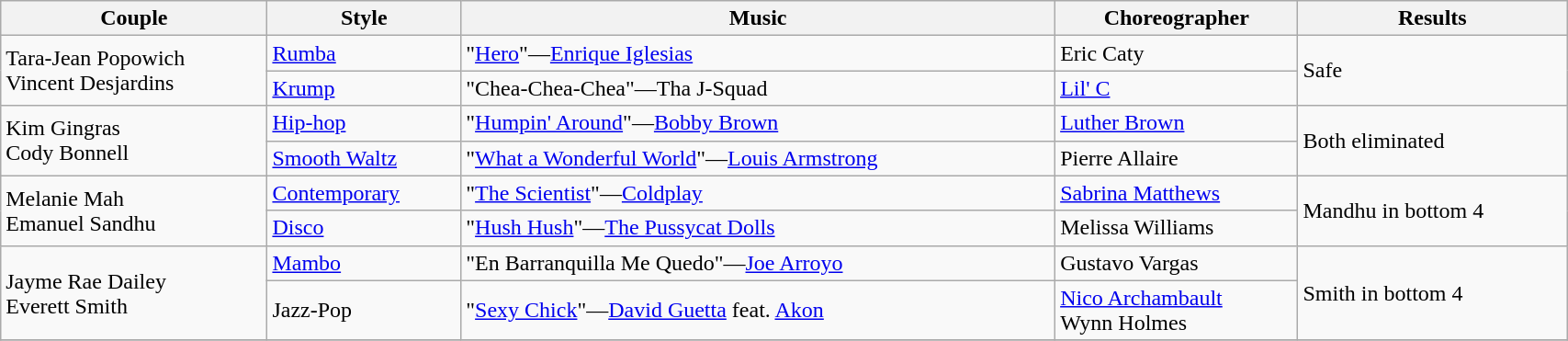<table class="wikitable" width="90%">
<tr>
<th>Couple</th>
<th>Style</th>
<th>Music</th>
<th>Choreographer</th>
<th>Results</th>
</tr>
<tr>
<td rowspan=2>Tara-Jean Popowich<br>Vincent Desjardins</td>
<td><a href='#'>Rumba</a></td>
<td>"<a href='#'>Hero</a>"—<a href='#'>Enrique Iglesias</a></td>
<td>Eric Caty</td>
<td rowspan=2>Safe</td>
</tr>
<tr>
<td><a href='#'>Krump</a></td>
<td>"Chea-Chea-Chea"—Tha J-Squad</td>
<td><a href='#'>Lil' C</a></td>
</tr>
<tr>
<td rowspan=2>Kim Gingras<br>Cody Bonnell</td>
<td><a href='#'>Hip-hop</a></td>
<td>"<a href='#'>Humpin' Around</a>"—<a href='#'>Bobby Brown</a></td>
<td><a href='#'>Luther Brown</a></td>
<td rowspan=2>Both eliminated</td>
</tr>
<tr>
<td><a href='#'>Smooth Waltz</a></td>
<td>"<a href='#'>What a Wonderful World</a>"—<a href='#'>Louis Armstrong</a></td>
<td>Pierre Allaire</td>
</tr>
<tr>
<td rowspan=2>Melanie Mah<br>Emanuel Sandhu</td>
<td><a href='#'>Contemporary</a></td>
<td>"<a href='#'>The Scientist</a>"—<a href='#'>Coldplay</a></td>
<td><a href='#'>Sabrina Matthews</a></td>
<td rowspan=2>Mandhu in bottom 4</td>
</tr>
<tr>
<td><a href='#'>Disco</a></td>
<td>"<a href='#'>Hush Hush</a>"—<a href='#'>The Pussycat Dolls</a></td>
<td>Melissa Williams</td>
</tr>
<tr>
<td rowspan=2>Jayme Rae Dailey<br>Everett Smith</td>
<td><a href='#'>Mambo</a></td>
<td>"En Barranquilla Me Quedo"—<a href='#'>Joe Arroyo</a></td>
<td>Gustavo Vargas</td>
<td rowspan=2>Smith in bottom 4</td>
</tr>
<tr>
<td>Jazz-Pop</td>
<td>"<a href='#'>Sexy Chick</a>"—<a href='#'>David Guetta</a> feat. <a href='#'>Akon</a></td>
<td><a href='#'>Nico Archambault</a><br>Wynn Holmes</td>
</tr>
<tr>
</tr>
</table>
